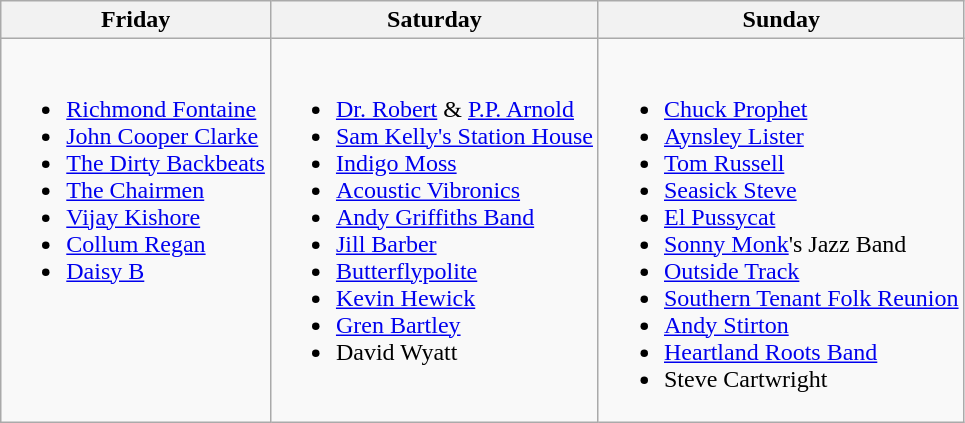<table class="wikitable">
<tr>
<th>Friday</th>
<th>Saturday</th>
<th>Sunday</th>
</tr>
<tr>
<td valign=top><br><ul><li><a href='#'>Richmond Fontaine</a></li><li><a href='#'>John Cooper Clarke</a></li><li><a href='#'>The Dirty Backbeats</a></li><li><a href='#'>The Chairmen</a></li><li><a href='#'>Vijay Kishore</a></li><li><a href='#'>Collum Regan</a></li><li><a href='#'>Daisy B</a></li></ul></td>
<td valign=top><br><ul><li><a href='#'>Dr. Robert</a> & <a href='#'>P.P. Arnold</a></li><li><a href='#'>Sam Kelly's Station House</a></li><li><a href='#'>Indigo Moss</a></li><li><a href='#'>Acoustic Vibronics</a></li><li><a href='#'>Andy Griffiths Band</a></li><li><a href='#'>Jill Barber</a></li><li><a href='#'>Butterflypolite</a></li><li><a href='#'>Kevin Hewick</a></li><li><a href='#'>Gren Bartley</a></li><li>David Wyatt</li></ul></td>
<td valign=top><br><ul><li><a href='#'>Chuck Prophet</a></li><li><a href='#'>Aynsley Lister</a></li><li><a href='#'>Tom Russell</a></li><li><a href='#'>Seasick Steve</a></li><li><a href='#'>El Pussycat</a></li><li><a href='#'>Sonny Monk</a>'s Jazz Band</li><li><a href='#'>Outside Track</a></li><li><a href='#'>Southern Tenant Folk Reunion</a></li><li><a href='#'>Andy Stirton</a></li><li><a href='#'>Heartland Roots Band</a></li><li>Steve Cartwright</li></ul></td>
</tr>
</table>
